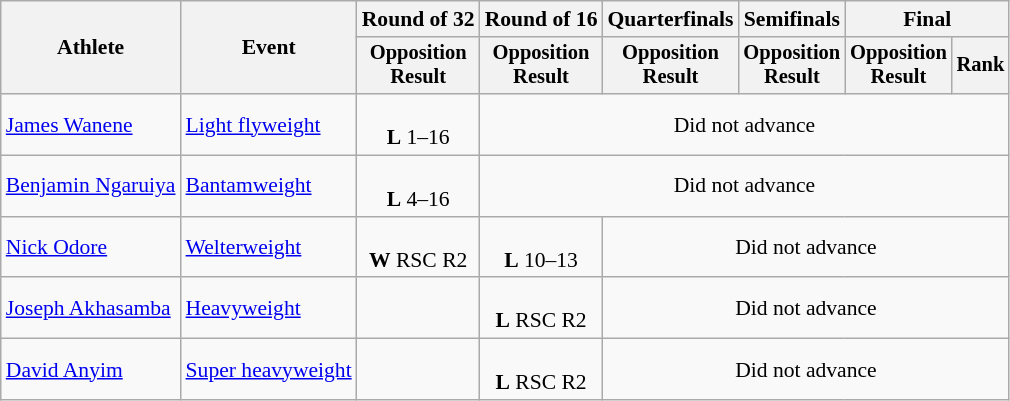<table class="wikitable" style="font-size:90%">
<tr>
<th rowspan="2">Athlete</th>
<th rowspan="2">Event</th>
<th>Round of 32</th>
<th>Round of 16</th>
<th>Quarterfinals</th>
<th>Semifinals</th>
<th colspan=2>Final</th>
</tr>
<tr style="font-size:95%">
<th>Opposition<br>Result</th>
<th>Opposition<br>Result</th>
<th>Opposition<br>Result</th>
<th>Opposition<br>Result</th>
<th>Opposition<br>Result</th>
<th>Rank</th>
</tr>
<tr align=center>
<td align=left><a href='#'>James Wanene</a></td>
<td align=left><a href='#'>Light flyweight</a></td>
<td><br><strong>L</strong> 1–16</td>
<td colspan=5>Did not advance</td>
</tr>
<tr align=center>
<td align=left><a href='#'>Benjamin Ngaruiya</a></td>
<td align=left><a href='#'>Bantamweight</a></td>
<td><br><strong>L</strong> 4–16</td>
<td colspan=5>Did not advance</td>
</tr>
<tr align=center>
<td align=left><a href='#'>Nick Odore</a></td>
<td align=left><a href='#'>Welterweight</a></td>
<td><br><strong>W</strong> RSC R2</td>
<td><br><strong>L</strong> 10–13</td>
<td colspan=4>Did not advance</td>
</tr>
<tr align=center>
<td align=left><a href='#'>Joseph Akhasamba</a></td>
<td align=left><a href='#'>Heavyweight</a></td>
<td></td>
<td><br><strong>L</strong> RSC R2</td>
<td colspan=4>Did not advance</td>
</tr>
<tr align=center>
<td align=left><a href='#'>David Anyim</a></td>
<td align=left><a href='#'>Super heavyweight</a></td>
<td></td>
<td><br><strong>L</strong> RSC R2</td>
<td colspan=4>Did not advance</td>
</tr>
</table>
